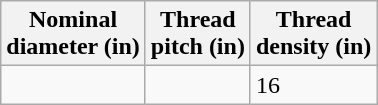<table class="wikitable">
<tr>
<th>Nominal <br>diameter (in)</th>
<th>Thread <br>pitch (in)</th>
<th>Thread <br>density (in)</th>
</tr>
<tr>
<td></td>
<td></td>
<td>16</td>
</tr>
</table>
